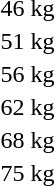<table>
<tr>
<td>46 kg<br></td>
<td></td>
<td></td>
<td></td>
</tr>
<tr>
<td>51 kg<br></td>
<td></td>
<td></td>
<td></td>
</tr>
<tr>
<td>56 kg<br></td>
<td></td>
<td></td>
<td></td>
</tr>
<tr>
<td>62 kg<br></td>
<td></td>
<td></td>
<td></td>
</tr>
<tr>
<td>68 kg<br></td>
<td></td>
<td></td>
<td></td>
</tr>
<tr>
<td>75 kg<br></td>
<td></td>
<td></td>
<td></td>
</tr>
</table>
